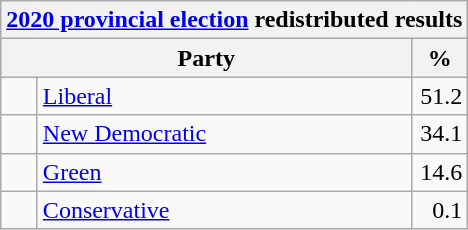<table class="wikitable">
<tr>
<th colspan="4"><a href='#'>2020 provincial election</a> redistributed results</th>
</tr>
<tr>
<th bgcolor="#DDDDFF" width="130px" colspan="2">Party</th>
<th bgcolor="#DDDDFF" width="30px">%</th>
</tr>
<tr>
<td> </td>
<td><a href='#'>Liberal</a></td>
<td align=right>51.2</td>
</tr>
<tr>
<td> </td>
<td><a href='#'>New Democratic</a></td>
<td align=right>34.1</td>
</tr>
<tr>
<td> </td>
<td><a href='#'>Green</a></td>
<td align=right>14.6</td>
</tr>
<tr>
<td> </td>
<td><a href='#'>Conservative</a></td>
<td align=right>0.1</td>
</tr>
</table>
